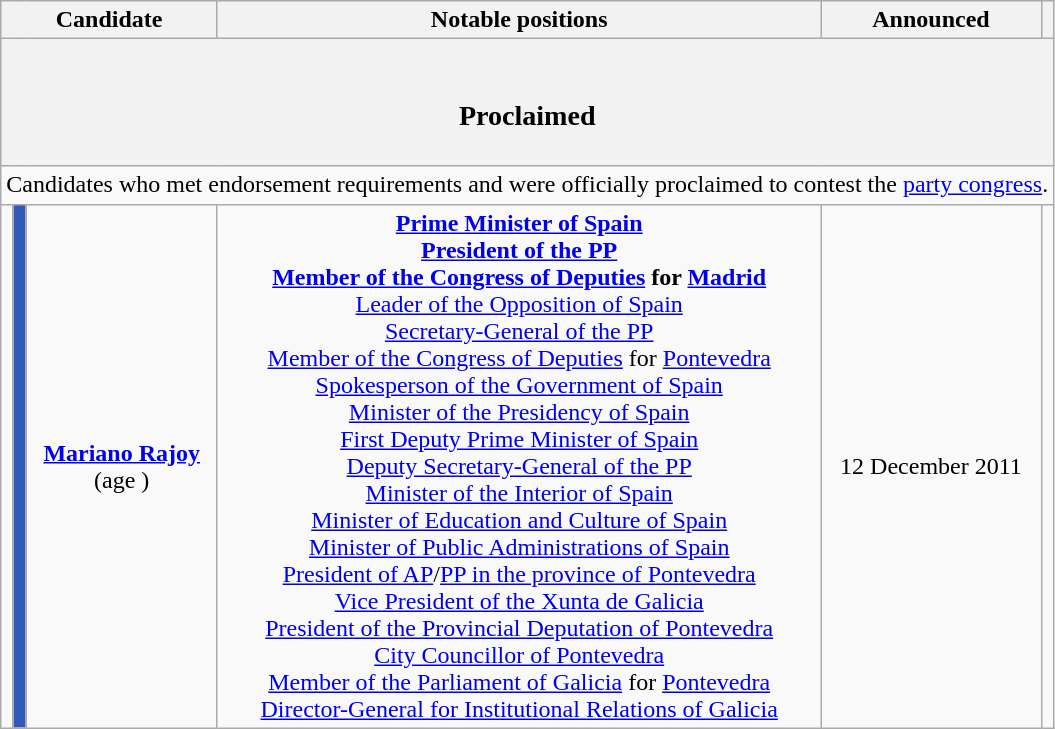<table class="wikitable" style="text-align:center;">
<tr>
<th colspan="3">Candidate</th>
<th>Notable positions</th>
<th>Announced</th>
<th></th>
</tr>
<tr>
<th colspan="6"><br><h3>Proclaimed</h3></th>
</tr>
<tr>
<td colspan="6">Candidates who met endorsement requirements and were officially proclaimed to contest the <a href='#'>party congress</a>.</td>
</tr>
<tr>
<td></td>
<td width="1px" style="color:inherit;background:#3259B6;"></td>
<td><strong><a href='#'>Mariano Rajoy</a></strong><br>(age )</td>
<td><strong><a href='#'>Prime Minister of Spain</a> <br><a href='#'>President of the PP</a> <br><a href='#'>Member of the Congress of Deputies</a> for <a href='#'>Madrid</a> </strong><br><a href='#'>Leader of the Opposition of Spain</a> <br><a href='#'>Secretary-General of the PP</a> <br><a href='#'>Member of the Congress of Deputies</a> for <a href='#'>Pontevedra</a> <br><a href='#'>Spokesperson of the Government of Spain</a> <br><a href='#'>Minister of the Presidency of Spain</a> <br><a href='#'>First Deputy Prime Minister of Spain</a> <br><a href='#'>Deputy Secretary-General of the PP</a> <br><a href='#'>Minister of the Interior of Spain</a> <br><a href='#'>Minister of Education and Culture of Spain</a> <br><a href='#'>Minister of Public Administrations of Spain</a> <br><a href='#'>President of AP</a>/<a href='#'>PP in the province of Pontevedra</a> <br><a href='#'>Vice President of the Xunta de Galicia</a> <br><a href='#'>President of the Provincial Deputation of Pontevedra</a> <br><a href='#'>City Councillor of Pontevedra</a> <br><a href='#'>Member of the Parliament of Galicia</a> for <a href='#'>Pontevedra</a> <br><a href='#'>Director-General for Institutional Relations of Galicia</a> </td>
<td>12 December 2011</td>
<td></td>
</tr>
</table>
